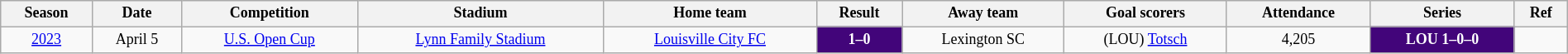<table class="wikitable" style="text-align: center; width: 100%; font-size: 12px">
<tr>
<th>Season</th>
<th>Date</th>
<th>Competition</th>
<th>Stadium</th>
<th>Home team</th>
<th>Result</th>
<th>Away team</th>
<th>Goal scorers</th>
<th>Attendance</th>
<th>Series</th>
<th>Ref</th>
</tr>
<tr>
<td rowspan="1"><a href='#'>2023</a></td>
<td>April 5</td>
<td rowspan="1"><a href='#'>U.S. Open Cup</a></td>
<td><a href='#'>Lynn Family Stadium</a></td>
<td><a href='#'>Louisville City FC</a></td>
<td style="background:#42057a;color:white;"><strong>1–0</strong></td>
<td>Lexington SC</td>
<td>(LOU) <a href='#'>Totsch</a> </td>
<td>4,205</td>
<td style="background:#42057a;color:white;"><strong>LOU 1–0–0</strong></td>
<td></td>
</tr>
</table>
